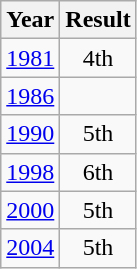<table class="wikitable" style="text-align:center">
<tr>
<th>Year</th>
<th>Result</th>
</tr>
<tr>
<td><a href='#'>1981</a></td>
<td>4th</td>
</tr>
<tr>
<td><a href='#'>1986</a></td>
<td></td>
</tr>
<tr>
<td><a href='#'>1990</a></td>
<td>5th</td>
</tr>
<tr>
<td><a href='#'>1998</a></td>
<td>6th</td>
</tr>
<tr>
<td><a href='#'>2000</a></td>
<td>5th</td>
</tr>
<tr>
<td><a href='#'>2004</a></td>
<td>5th</td>
</tr>
</table>
